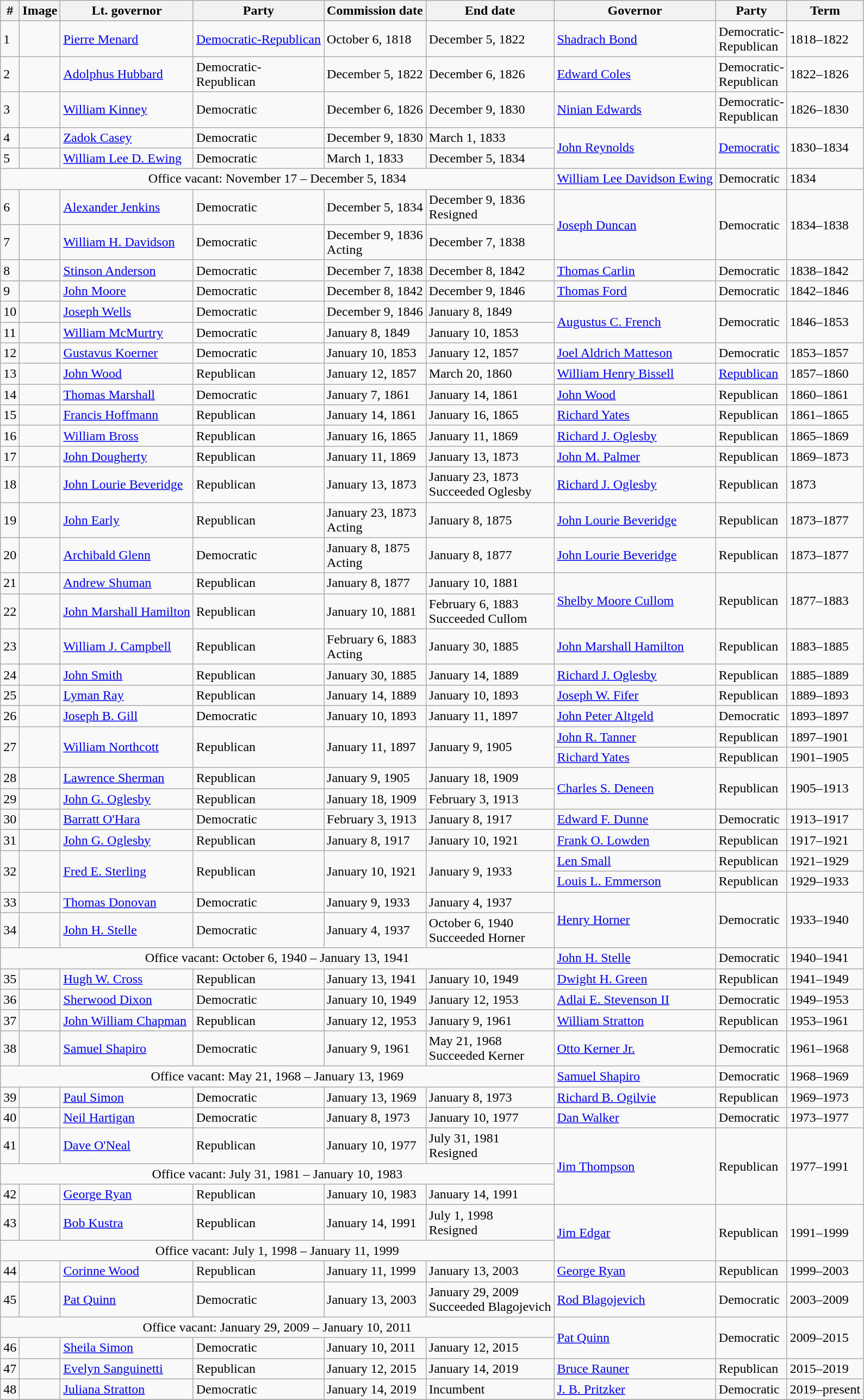<table class="wikitable mw-datatable sticky-header">
<tr>
<th>#</th>
<th>Image</th>
<th>Lt. governor</th>
<th>Party</th>
<th>Commission date</th>
<th>End date</th>
<th>Governor</th>
<th>Party</th>
<th>Term</th>
</tr>
<tr>
<td>1</td>
<td></td>
<td><a href='#'>Pierre Menard</a></td>
<td><a href='#'>Democratic-Republican</a></td>
<td>October 6, 1818</td>
<td>December 5, 1822</td>
<td><a href='#'>Shadrach Bond</a></td>
<td>Democratic-<br>Republican</td>
<td>1818–1822</td>
</tr>
<tr>
<td>2</td>
<td></td>
<td><a href='#'>Adolphus Hubbard</a></td>
<td>Democratic-<br>Republican</td>
<td>December 5, 1822</td>
<td>December 6, 1826</td>
<td><a href='#'>Edward Coles</a></td>
<td>Democratic-<br>Republican</td>
<td>1822–1826</td>
</tr>
<tr>
<td>3</td>
<td></td>
<td><a href='#'>William Kinney</a></td>
<td>Democratic</td>
<td>December 6, 1826</td>
<td>December 9, 1830</td>
<td><a href='#'>Ninian Edwards</a></td>
<td>Democratic-<br>Republican</td>
<td>1826–1830</td>
</tr>
<tr>
<td>4</td>
<td></td>
<td><a href='#'>Zadok Casey</a></td>
<td>Democratic</td>
<td>December 9, 1830</td>
<td>March 1, 1833</td>
<td rowspan="2"><a href='#'>John Reynolds</a></td>
<td rowspan="2" ><a href='#'>Democratic</a></td>
<td rowspan="2">1830–1834</td>
</tr>
<tr>
<td>5</td>
<td></td>
<td><a href='#'>William Lee D. Ewing</a></td>
<td>Democratic</td>
<td>March 1, 1833</td>
<td>December 5, 1834</td>
</tr>
<tr>
<td colspan="6" align=center>Office vacant: November 17 – December 5, 1834</td>
<td><a href='#'>William Lee Davidson Ewing</a></td>
<td>Democratic</td>
<td>1834</td>
</tr>
<tr>
<td>6</td>
<td></td>
<td><a href='#'>Alexander Jenkins</a></td>
<td>Democratic</td>
<td>December 5, 1834</td>
<td>December 9, 1836<br>Resigned</td>
<td rowspan="2"><a href='#'>Joseph Duncan</a></td>
<td rowspan="2" >Democratic</td>
<td rowspan="2">1834–1838</td>
</tr>
<tr>
<td>7</td>
<td></td>
<td><a href='#'>William H. Davidson</a></td>
<td>Democratic</td>
<td>December 9, 1836<br>Acting</td>
<td>December 7, 1838</td>
</tr>
<tr>
<td>8</td>
<td></td>
<td><a href='#'>Stinson Anderson</a></td>
<td>Democratic</td>
<td>December 7, 1838</td>
<td>December 8, 1842</td>
<td><a href='#'>Thomas Carlin</a></td>
<td>Democratic</td>
<td>1838–1842</td>
</tr>
<tr>
<td>9</td>
<td></td>
<td><a href='#'>John Moore</a></td>
<td>Democratic</td>
<td>December 8, 1842</td>
<td>December 9, 1846</td>
<td><a href='#'>Thomas Ford</a></td>
<td>Democratic</td>
<td>1842–1846</td>
</tr>
<tr>
<td>10</td>
<td></td>
<td><a href='#'>Joseph Wells</a></td>
<td>Democratic</td>
<td>December 9, 1846</td>
<td>January 8, 1849</td>
<td rowspan="2"><a href='#'>Augustus C. French</a></td>
<td rowspan="2" >Democratic</td>
<td rowspan="2">1846–1853</td>
</tr>
<tr>
<td>11</td>
<td></td>
<td><a href='#'>William McMurtry</a></td>
<td>Democratic</td>
<td>January 8, 1849</td>
<td>January 10, 1853</td>
</tr>
<tr>
<td>12</td>
<td></td>
<td><a href='#'>Gustavus Koerner</a></td>
<td>Democratic</td>
<td>January 10, 1853</td>
<td>January 12, 1857</td>
<td><a href='#'>Joel Aldrich Matteson</a></td>
<td>Democratic</td>
<td>1853–1857</td>
</tr>
<tr>
<td>13</td>
<td></td>
<td><a href='#'>John Wood</a></td>
<td>Republican</td>
<td>January 12, 1857</td>
<td>March 20, 1860</td>
<td><a href='#'>William Henry Bissell</a></td>
<td><a href='#'>Republican</a></td>
<td>1857–1860</td>
</tr>
<tr>
<td>14</td>
<td></td>
<td><a href='#'>Thomas Marshall</a></td>
<td>Democratic</td>
<td>January 7, 1861</td>
<td>January 14, 1861</td>
<td><a href='#'>John Wood</a></td>
<td>Republican</td>
<td>1860–1861</td>
</tr>
<tr>
<td>15</td>
<td></td>
<td><a href='#'>Francis Hoffmann</a></td>
<td>Republican</td>
<td>January 14, 1861</td>
<td>January 16, 1865</td>
<td><a href='#'>Richard Yates</a></td>
<td>Republican</td>
<td>1861–1865</td>
</tr>
<tr>
<td>16</td>
<td></td>
<td><a href='#'>William Bross</a></td>
<td>Republican</td>
<td>January 16, 1865</td>
<td>January 11, 1869</td>
<td><a href='#'>Richard J. Oglesby</a></td>
<td>Republican</td>
<td>1865–1869</td>
</tr>
<tr>
<td>17</td>
<td></td>
<td><a href='#'>John Dougherty</a></td>
<td>Republican</td>
<td>January 11, 1869</td>
<td>January 13, 1873</td>
<td><a href='#'>John M. Palmer</a></td>
<td>Republican</td>
<td>1869–1873</td>
</tr>
<tr>
<td>18</td>
<td></td>
<td><a href='#'>John Lourie Beveridge</a></td>
<td>Republican</td>
<td>January 13, 1873</td>
<td>January 23, 1873<br>Succeeded Oglesby</td>
<td><a href='#'>Richard J. Oglesby</a></td>
<td>Republican</td>
<td>1873</td>
</tr>
<tr>
<td>19</td>
<td></td>
<td><a href='#'>John Early</a></td>
<td>Republican</td>
<td>January 23, 1873<br>Acting</td>
<td>January 8, 1875</td>
<td><a href='#'>John Lourie Beveridge</a></td>
<td>Republican</td>
<td>1873–1877</td>
</tr>
<tr>
<td>20</td>
<td></td>
<td><a href='#'>Archibald Glenn</a></td>
<td>Democratic</td>
<td>January 8, 1875<br>Acting</td>
<td>January 8, 1877</td>
<td><a href='#'>John Lourie Beveridge</a></td>
<td>Republican</td>
<td>1873–1877</td>
</tr>
<tr>
<td>21</td>
<td></td>
<td><a href='#'>Andrew Shuman</a></td>
<td>Republican</td>
<td>January 8, 1877</td>
<td>January 10, 1881</td>
<td rowspan="2"><a href='#'>Shelby Moore Cullom</a></td>
<td rowspan="2" >Republican</td>
<td rowspan="2">1877–1883</td>
</tr>
<tr>
<td>22</td>
<td></td>
<td><a href='#'>John Marshall Hamilton</a></td>
<td>Republican</td>
<td>January 10, 1881</td>
<td>February 6, 1883<br>Succeeded Cullom</td>
</tr>
<tr>
<td>23</td>
<td></td>
<td><a href='#'>William J. Campbell</a></td>
<td>Republican</td>
<td>February 6, 1883<br>Acting</td>
<td>January 30, 1885</td>
<td><a href='#'>John Marshall Hamilton</a></td>
<td>Republican</td>
<td>1883–1885</td>
</tr>
<tr>
<td>24</td>
<td></td>
<td><a href='#'>John Smith</a></td>
<td>Republican</td>
<td>January 30, 1885</td>
<td>January 14, 1889</td>
<td><a href='#'>Richard J. Oglesby</a></td>
<td>Republican</td>
<td>1885–1889</td>
</tr>
<tr>
<td>25</td>
<td></td>
<td><a href='#'>Lyman Ray</a></td>
<td>Republican</td>
<td>January 14, 1889</td>
<td>January 10, 1893</td>
<td><a href='#'>Joseph W. Fifer</a></td>
<td>Republican</td>
<td>1889–1893</td>
</tr>
<tr>
<td>26</td>
<td></td>
<td><a href='#'>Joseph B. Gill</a></td>
<td>Democratic</td>
<td>January 10, 1893</td>
<td>January 11, 1897</td>
<td><a href='#'>John Peter Altgeld</a></td>
<td>Democratic</td>
<td>1893–1897</td>
</tr>
<tr>
<td rowspan="2">27</td>
<td rowspan="2"></td>
<td rowspan="2"><a href='#'>William Northcott</a></td>
<td rowspan="2" >Republican</td>
<td rowspan="2">January 11, 1897</td>
<td rowspan="2">January 9, 1905</td>
<td><a href='#'>John R. Tanner</a></td>
<td>Republican</td>
<td>1897–1901</td>
</tr>
<tr>
<td><a href='#'>Richard Yates</a></td>
<td>Republican</td>
<td>1901–1905</td>
</tr>
<tr>
<td>28</td>
<td></td>
<td><a href='#'>Lawrence Sherman</a></td>
<td>Republican</td>
<td>January 9, 1905</td>
<td>January 18, 1909</td>
<td rowspan="2"><a href='#'>Charles S. Deneen</a></td>
<td rowspan="2" >Republican</td>
<td rowspan="2">1905–1913</td>
</tr>
<tr>
<td>29</td>
<td></td>
<td><a href='#'>John G. Oglesby</a></td>
<td>Republican</td>
<td>January 18, 1909</td>
<td>February 3, 1913</td>
</tr>
<tr>
<td>30</td>
<td></td>
<td><a href='#'>Barratt O'Hara</a></td>
<td>Democratic</td>
<td>February 3, 1913</td>
<td>January 8, 1917</td>
<td><a href='#'>Edward F. Dunne</a></td>
<td>Democratic</td>
<td>1913–1917</td>
</tr>
<tr>
<td>31</td>
<td></td>
<td><a href='#'>John G. Oglesby</a></td>
<td>Republican</td>
<td>January 8, 1917</td>
<td>January 10, 1921</td>
<td><a href='#'>Frank O. Lowden</a></td>
<td>Republican</td>
<td>1917–1921</td>
</tr>
<tr>
<td rowspan="2">32</td>
<td rowspan="2"></td>
<td rowspan="2"><a href='#'>Fred E. Sterling</a></td>
<td rowspan="2" >Republican</td>
<td rowspan="2">January 10, 1921</td>
<td rowspan="2">January 9, 1933</td>
<td><a href='#'>Len Small</a></td>
<td>Republican</td>
<td>1921–1929</td>
</tr>
<tr>
<td><a href='#'>Louis L. Emmerson</a></td>
<td>Republican</td>
<td>1929–1933</td>
</tr>
<tr>
<td>33</td>
<td></td>
<td><a href='#'>Thomas Donovan</a></td>
<td>Democratic</td>
<td>January 9, 1933</td>
<td>January 4, 1937</td>
<td rowspan="2"><a href='#'>Henry Horner</a></td>
<td rowspan="2" >Democratic</td>
<td rowspan="2">1933–1940</td>
</tr>
<tr>
<td>34</td>
<td></td>
<td><a href='#'>John H. Stelle</a></td>
<td>Democratic</td>
<td>January 4, 1937</td>
<td>October 6, 1940<br>Succeeded Horner</td>
</tr>
<tr>
<td colspan="6" align=center>Office vacant: October 6, 1940 – January 13, 1941</td>
<td><a href='#'>John H. Stelle</a></td>
<td>Democratic</td>
<td>1940–1941</td>
</tr>
<tr>
<td>35</td>
<td></td>
<td><a href='#'>Hugh W. Cross</a></td>
<td>Republican</td>
<td>January 13, 1941</td>
<td>January 10, 1949</td>
<td><a href='#'>Dwight H. Green</a></td>
<td>Republican</td>
<td>1941–1949</td>
</tr>
<tr>
<td>36</td>
<td></td>
<td><a href='#'>Sherwood Dixon</a></td>
<td>Democratic</td>
<td>January 10, 1949</td>
<td>January 12, 1953</td>
<td><a href='#'>Adlai E. Stevenson II</a></td>
<td>Democratic</td>
<td>1949–1953</td>
</tr>
<tr>
<td>37</td>
<td></td>
<td><a href='#'>John William Chapman</a></td>
<td>Republican</td>
<td>January 12, 1953</td>
<td>January 9, 1961</td>
<td><a href='#'>William Stratton</a></td>
<td>Republican</td>
<td>1953–1961</td>
</tr>
<tr>
<td>38</td>
<td></td>
<td><a href='#'>Samuel Shapiro</a></td>
<td>Democratic</td>
<td>January 9, 1961</td>
<td>May 21, 1968<br>Succeeded Kerner</td>
<td><a href='#'>Otto Kerner Jr.</a></td>
<td>Democratic</td>
<td>1961–1968</td>
</tr>
<tr>
<td colspan="6" align=center>Office vacant: May 21, 1968 – January 13, 1969</td>
<td><a href='#'>Samuel Shapiro</a></td>
<td>Democratic</td>
<td>1968–1969</td>
</tr>
<tr>
<td>39</td>
<td></td>
<td><a href='#'>Paul Simon</a></td>
<td>Democratic</td>
<td>January 13, 1969</td>
<td>January 8, 1973</td>
<td><a href='#'>Richard B. Ogilvie</a></td>
<td>Republican</td>
<td>1969–1973</td>
</tr>
<tr>
<td>40</td>
<td></td>
<td><a href='#'>Neil Hartigan</a></td>
<td>Democratic</td>
<td>January 8, 1973</td>
<td>January 10, 1977</td>
<td><a href='#'>Dan Walker</a></td>
<td>Democratic</td>
<td>1973–1977</td>
</tr>
<tr>
<td>41</td>
<td></td>
<td><a href='#'>Dave O'Neal</a></td>
<td>Republican</td>
<td>January 10, 1977</td>
<td>July 31, 1981<br>Resigned</td>
<td rowspan="3"><a href='#'>Jim Thompson</a></td>
<td rowspan="3" >Republican</td>
<td rowspan="3">1977–1991</td>
</tr>
<tr>
<td colspan="6" align=center>Office vacant: July 31, 1981 – January 10, 1983</td>
</tr>
<tr>
<td>42</td>
<td></td>
<td><a href='#'>George Ryan</a></td>
<td>Republican</td>
<td>January 10, 1983</td>
<td>January 14, 1991</td>
</tr>
<tr>
<td>43</td>
<td></td>
<td><a href='#'>Bob Kustra</a></td>
<td>Republican</td>
<td>January 14, 1991</td>
<td>July 1, 1998<br>Resigned</td>
<td rowspan="2"><a href='#'>Jim Edgar</a></td>
<td rowspan="2" >Republican</td>
<td rowspan="2">1991–1999</td>
</tr>
<tr>
<td colspan="6" align=center>Office vacant: July 1, 1998 – January 11, 1999</td>
</tr>
<tr>
<td>44</td>
<td></td>
<td><a href='#'>Corinne Wood</a></td>
<td>Republican</td>
<td>January 11, 1999</td>
<td>January 13, 2003</td>
<td><a href='#'>George Ryan</a></td>
<td>Republican</td>
<td>1999–2003</td>
</tr>
<tr>
<td>45</td>
<td></td>
<td><a href='#'>Pat Quinn</a></td>
<td>Democratic</td>
<td>January 13, 2003</td>
<td>January 29, 2009<br>Succeeded Blagojevich</td>
<td><a href='#'>Rod Blagojevich</a></td>
<td>Democratic</td>
<td>2003–2009</td>
</tr>
<tr>
<td colspan="6" align=center>Office vacant: January 29, 2009 – January 10, 2011</td>
<td rowspan="2"><a href='#'>Pat Quinn</a></td>
<td rowspan="2" >Democratic</td>
<td rowspan="2">2009–2015</td>
</tr>
<tr>
<td>46</td>
<td></td>
<td><a href='#'>Sheila Simon</a></td>
<td>Democratic</td>
<td>January 10, 2011</td>
<td>January 12, 2015</td>
</tr>
<tr>
<td>47</td>
<td></td>
<td><a href='#'>Evelyn Sanguinetti</a></td>
<td>Republican</td>
<td>January 12, 2015</td>
<td>January 14, 2019</td>
<td><a href='#'>Bruce Rauner</a></td>
<td>Republican</td>
<td>2015–2019</td>
</tr>
<tr>
<td>48</td>
<td></td>
<td><a href='#'>Juliana Stratton</a></td>
<td>Democratic</td>
<td>January 14, 2019</td>
<td>Incumbent</td>
<td><a href='#'>J. B. Pritzker</a></td>
<td>Democratic</td>
<td>2019–present</td>
</tr>
<tr>
</tr>
</table>
